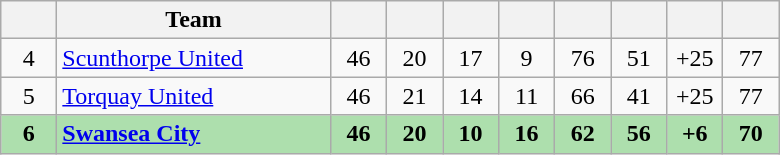<table class="wikitable" style="text-align:center">
<tr>
<th width="30"></th>
<th width="175">Team</th>
<th width="30"></th>
<th width="30"></th>
<th width="30"></th>
<th width="30"></th>
<th width="30"></th>
<th width="30"></th>
<th width="30"></th>
<th width="30"></th>
</tr>
<tr>
<td>4</td>
<td align=left><a href='#'>Scunthorpe United</a></td>
<td>46</td>
<td>20</td>
<td>17</td>
<td>9</td>
<td>76</td>
<td>51</td>
<td>+25</td>
<td>77</td>
</tr>
<tr>
<td>5</td>
<td align=left><a href='#'>Torquay United</a></td>
<td>46</td>
<td>21</td>
<td>14</td>
<td>11</td>
<td>66</td>
<td>41</td>
<td>+25</td>
<td>77</td>
</tr>
<tr bgcolor=#ADDFAD>
<td><strong>6</strong></td>
<td align=left><strong><a href='#'>Swansea City</a></strong></td>
<td><strong>46</strong></td>
<td><strong>20</strong></td>
<td><strong>10</strong></td>
<td><strong>16</strong></td>
<td><strong>62</strong></td>
<td><strong>56</strong></td>
<td><strong>+6</strong></td>
<td><strong>70</strong></td>
</tr>
</table>
